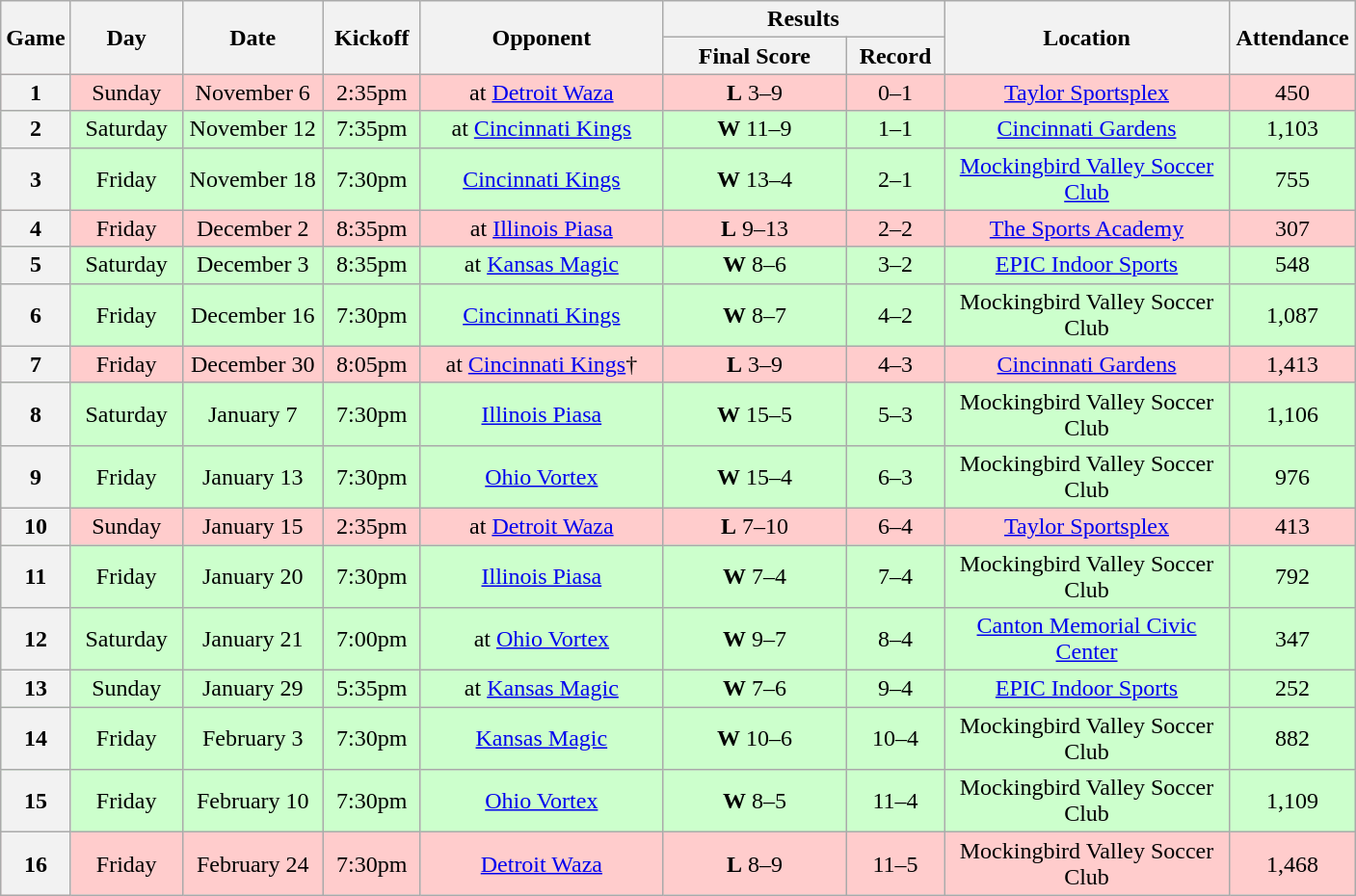<table class="wikitable">
<tr>
<th rowspan="2" width="40">Game</th>
<th rowspan="2" width="70">Day</th>
<th rowspan="2" width="90">Date</th>
<th rowspan="2" width="60">Kickoff</th>
<th rowspan="2" width="160">Opponent</th>
<th colspan="2" width="180">Results</th>
<th rowspan="2" width="190">Location</th>
<th rowspan="2" width="80">Attendance</th>
</tr>
<tr>
<th width="120">Final Score</th>
<th width="60">Record</th>
</tr>
<tr align="center" bgcolor="#FFCCCC">
<th>1</th>
<td>Sunday</td>
<td>November 6</td>
<td>2:35pm</td>
<td>at <a href='#'>Detroit Waza</a></td>
<td><strong>L</strong> 3–9</td>
<td>0–1</td>
<td><a href='#'>Taylor Sportsplex</a></td>
<td>450</td>
</tr>
<tr align="center" bgcolor="#CCFFCC">
<th>2</th>
<td>Saturday</td>
<td>November 12</td>
<td>7:35pm</td>
<td>at <a href='#'>Cincinnati Kings</a></td>
<td><strong>W</strong> 11–9</td>
<td>1–1</td>
<td><a href='#'>Cincinnati Gardens</a></td>
<td>1,103</td>
</tr>
<tr align="center" bgcolor="#CCFFCC">
<th>3</th>
<td>Friday</td>
<td>November 18</td>
<td>7:30pm</td>
<td><a href='#'>Cincinnati Kings</a></td>
<td><strong>W</strong> 13–4</td>
<td>2–1</td>
<td><a href='#'>Mockingbird Valley Soccer Club</a></td>
<td>755</td>
</tr>
<tr align="center" bgcolor="#FFCCCC">
<th>4</th>
<td>Friday</td>
<td>December 2</td>
<td>8:35pm</td>
<td>at <a href='#'>Illinois Piasa</a></td>
<td><strong>L</strong> 9–13</td>
<td>2–2</td>
<td><a href='#'>The Sports Academy</a></td>
<td>307</td>
</tr>
<tr align="center" bgcolor="#CCFFCC">
<th>5</th>
<td>Saturday</td>
<td>December 3</td>
<td>8:35pm</td>
<td>at <a href='#'>Kansas Magic</a></td>
<td><strong>W</strong> 8–6</td>
<td>3–2</td>
<td><a href='#'>EPIC Indoor Sports</a></td>
<td>548</td>
</tr>
<tr align="center" bgcolor="#CCFFCC">
<th>6</th>
<td>Friday</td>
<td>December 16</td>
<td>7:30pm</td>
<td><a href='#'>Cincinnati Kings</a></td>
<td><strong>W</strong> 8–7</td>
<td>4–2</td>
<td>Mockingbird Valley Soccer Club</td>
<td>1,087</td>
</tr>
<tr align="center" bgcolor="#FFCCCC">
<th>7</th>
<td>Friday</td>
<td>December 30</td>
<td>8:05pm</td>
<td>at <a href='#'>Cincinnati Kings</a>†</td>
<td><strong>L</strong> 3–9</td>
<td>4–3</td>
<td><a href='#'>Cincinnati Gardens</a></td>
<td>1,413</td>
</tr>
<tr align="center" bgcolor="#CCFFCC">
<th>8</th>
<td>Saturday</td>
<td>January 7</td>
<td>7:30pm</td>
<td><a href='#'>Illinois Piasa</a></td>
<td><strong>W</strong> 15–5</td>
<td>5–3</td>
<td>Mockingbird Valley Soccer Club</td>
<td>1,106</td>
</tr>
<tr align="center" bgcolor="#CCFFCC">
<th>9</th>
<td>Friday</td>
<td>January 13</td>
<td>7:30pm</td>
<td><a href='#'>Ohio Vortex</a></td>
<td><strong>W</strong> 15–4</td>
<td>6–3</td>
<td>Mockingbird Valley Soccer Club</td>
<td>976</td>
</tr>
<tr align="center" bgcolor="#FFCCCC">
<th>10</th>
<td>Sunday</td>
<td>January 15</td>
<td>2:35pm</td>
<td>at <a href='#'>Detroit Waza</a></td>
<td><strong>L</strong> 7–10</td>
<td>6–4</td>
<td><a href='#'>Taylor Sportsplex</a></td>
<td>413</td>
</tr>
<tr align="center" bgcolor="#CCFFCC">
<th>11</th>
<td>Friday</td>
<td>January 20</td>
<td>7:30pm</td>
<td><a href='#'>Illinois Piasa</a></td>
<td><strong>W</strong> 7–4</td>
<td>7–4</td>
<td>Mockingbird Valley Soccer Club</td>
<td>792</td>
</tr>
<tr align="center" bgcolor="#CCFFCC">
<th>12</th>
<td>Saturday</td>
<td>January 21</td>
<td>7:00pm</td>
<td>at <a href='#'>Ohio Vortex</a></td>
<td><strong>W</strong> 9–7</td>
<td>8–4</td>
<td><a href='#'>Canton Memorial Civic Center</a></td>
<td>347</td>
</tr>
<tr align="center" bgcolor="#CCFFCC">
<th>13</th>
<td>Sunday</td>
<td>January 29</td>
<td>5:35pm</td>
<td>at <a href='#'>Kansas Magic</a></td>
<td><strong>W</strong> 7–6</td>
<td>9–4</td>
<td><a href='#'>EPIC Indoor Sports</a></td>
<td>252</td>
</tr>
<tr align="center" bgcolor="#CCFFCC">
<th>14</th>
<td>Friday</td>
<td>February 3</td>
<td>7:30pm</td>
<td><a href='#'>Kansas Magic</a></td>
<td><strong>W</strong> 10–6</td>
<td>10–4</td>
<td>Mockingbird Valley Soccer Club</td>
<td>882</td>
</tr>
<tr align="center" bgcolor="#CCFFCC">
<th>15</th>
<td>Friday</td>
<td>February 10</td>
<td>7:30pm</td>
<td><a href='#'>Ohio Vortex</a></td>
<td><strong>W</strong> 8–5</td>
<td>11–4</td>
<td>Mockingbird Valley Soccer Club</td>
<td>1,109</td>
</tr>
<tr align="center" bgcolor="#FFCCCC">
<th>16</th>
<td>Friday</td>
<td>February 24</td>
<td>7:30pm</td>
<td><a href='#'>Detroit Waza</a></td>
<td><strong>L</strong> 8–9</td>
<td>11–5</td>
<td>Mockingbird Valley Soccer Club</td>
<td>1,468</td>
</tr>
</table>
